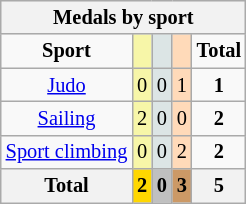<table class="wikitable" style=font-size:85%;float:center;text-align:center>
<tr style="background:#efefef;">
<th colspan=5><strong>Medals by sport</strong></th>
</tr>
<tr align=center>
<td><strong>Sport</strong></td>
<td bgcolor=#f7f6a8></td>
<td bgcolor=#dce5e5></td>
<td bgcolor=#ffdab9></td>
<td><strong>Total</strong></td>
</tr>
<tr align=center>
<td><a href='#'>Judo</a></td>
<td style="background:#F7F6A8;">0</td>
<td style="background:#DCE5E5;">0</td>
<td style="background:#FFDAB9;">1</td>
<td><strong>1</strong></td>
</tr>
<tr align=center>
<td><a href='#'>Sailing</a></td>
<td style="background:#F7F6A8;">2</td>
<td style="background:#DCE5E5;">0</td>
<td style="background:#FFDAB9;">0</td>
<td><strong>2</strong></td>
</tr>
<tr align=center>
<td><a href='#'>Sport climbing</a></td>
<td style="background:#F7F6A8;">0</td>
<td style="background:#DCE5E5;">0</td>
<td style="background:#FFDAB9;">2</td>
<td><strong>2</strong></td>
</tr>
<tr align=center>
<th><strong>Total</strong></th>
<th style="background:gold;"><strong>2</strong></th>
<th style="background:silver;"><strong>0</strong></th>
<th style="background:#c96;"><strong>3</strong></th>
<th><strong>5</strong></th>
</tr>
</table>
